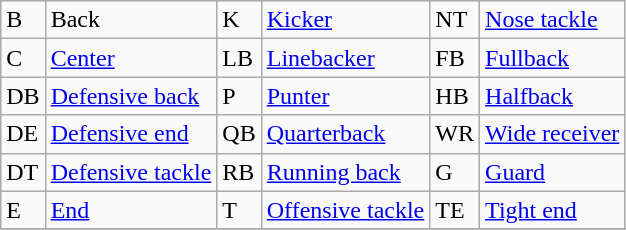<table class="wikitable">
<tr>
<td>B</td>
<td>Back</td>
<td>K</td>
<td><a href='#'>Kicker</a></td>
<td>NT</td>
<td><a href='#'>Nose tackle</a></td>
</tr>
<tr>
<td>C</td>
<td><a href='#'>Center</a></td>
<td>LB</td>
<td><a href='#'>Linebacker</a></td>
<td>FB</td>
<td><a href='#'>Fullback</a></td>
</tr>
<tr>
<td>DB</td>
<td><a href='#'>Defensive back</a></td>
<td>P</td>
<td><a href='#'>Punter</a></td>
<td>HB</td>
<td><a href='#'>Halfback</a></td>
</tr>
<tr>
<td>DE</td>
<td><a href='#'>Defensive end</a></td>
<td>QB</td>
<td><a href='#'>Quarterback</a></td>
<td>WR</td>
<td><a href='#'>Wide receiver</a></td>
</tr>
<tr>
<td>DT</td>
<td><a href='#'>Defensive tackle</a></td>
<td>RB</td>
<td><a href='#'>Running back</a></td>
<td>G</td>
<td><a href='#'>Guard</a></td>
</tr>
<tr>
<td>E</td>
<td><a href='#'>End</a></td>
<td>T</td>
<td><a href='#'>Offensive tackle</a></td>
<td>TE</td>
<td><a href='#'>Tight end</a></td>
</tr>
<tr>
</tr>
</table>
